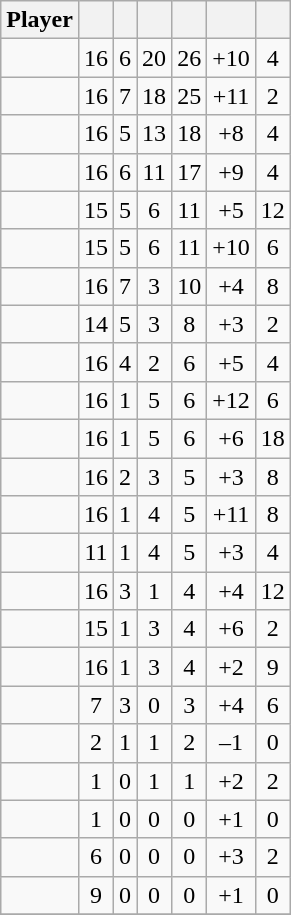<table class="wikitable sortable" style="text-align:center;">
<tr>
<th>Player</th>
<th></th>
<th></th>
<th></th>
<th></th>
<th data-sort-type="number"></th>
<th></th>
</tr>
<tr>
<td></td>
<td>16</td>
<td>6</td>
<td>20</td>
<td>26</td>
<td>+10</td>
<td>4</td>
</tr>
<tr>
<td></td>
<td>16</td>
<td>7</td>
<td>18</td>
<td>25</td>
<td>+11</td>
<td>2</td>
</tr>
<tr>
<td></td>
<td>16</td>
<td>5</td>
<td>13</td>
<td>18</td>
<td>+8</td>
<td>4</td>
</tr>
<tr>
<td></td>
<td>16</td>
<td>6</td>
<td>11</td>
<td>17</td>
<td>+9</td>
<td>4</td>
</tr>
<tr>
<td></td>
<td>15</td>
<td>5</td>
<td>6</td>
<td>11</td>
<td>+5</td>
<td>12</td>
</tr>
<tr>
<td></td>
<td>15</td>
<td>5</td>
<td>6</td>
<td>11</td>
<td>+10</td>
<td>6</td>
</tr>
<tr>
<td></td>
<td>16</td>
<td>7</td>
<td>3</td>
<td>10</td>
<td>+4</td>
<td>8</td>
</tr>
<tr>
<td></td>
<td>14</td>
<td>5</td>
<td>3</td>
<td>8</td>
<td>+3</td>
<td>2</td>
</tr>
<tr>
<td></td>
<td>16</td>
<td>4</td>
<td>2</td>
<td>6</td>
<td>+5</td>
<td>4</td>
</tr>
<tr>
<td></td>
<td>16</td>
<td>1</td>
<td>5</td>
<td>6</td>
<td>+12</td>
<td>6</td>
</tr>
<tr>
<td></td>
<td>16</td>
<td>1</td>
<td>5</td>
<td>6</td>
<td>+6</td>
<td>18</td>
</tr>
<tr>
<td></td>
<td>16</td>
<td>2</td>
<td>3</td>
<td>5</td>
<td>+3</td>
<td>8</td>
</tr>
<tr>
<td></td>
<td>16</td>
<td>1</td>
<td>4</td>
<td>5</td>
<td>+11</td>
<td>8</td>
</tr>
<tr>
<td></td>
<td>11</td>
<td>1</td>
<td>4</td>
<td>5</td>
<td>+3</td>
<td>4</td>
</tr>
<tr>
<td></td>
<td>16</td>
<td>3</td>
<td>1</td>
<td>4</td>
<td>+4</td>
<td>12</td>
</tr>
<tr>
<td></td>
<td>15</td>
<td>1</td>
<td>3</td>
<td>4</td>
<td>+6</td>
<td>2</td>
</tr>
<tr>
<td></td>
<td>16</td>
<td>1</td>
<td>3</td>
<td>4</td>
<td>+2</td>
<td>9</td>
</tr>
<tr>
<td></td>
<td>7</td>
<td>3</td>
<td>0</td>
<td>3</td>
<td>+4</td>
<td>6</td>
</tr>
<tr>
<td></td>
<td>2</td>
<td>1</td>
<td>1</td>
<td>2</td>
<td>–1</td>
<td>0</td>
</tr>
<tr>
<td></td>
<td>1</td>
<td>0</td>
<td>1</td>
<td>1</td>
<td>+2</td>
<td>2</td>
</tr>
<tr>
<td></td>
<td>1</td>
<td>0</td>
<td>0</td>
<td>0</td>
<td>+1</td>
<td>0</td>
</tr>
<tr>
<td></td>
<td>6</td>
<td>0</td>
<td>0</td>
<td>0</td>
<td>+3</td>
<td>2</td>
</tr>
<tr>
<td></td>
<td>9</td>
<td>0</td>
<td>0</td>
<td>0</td>
<td>+1</td>
<td>0</td>
</tr>
<tr>
</tr>
</table>
